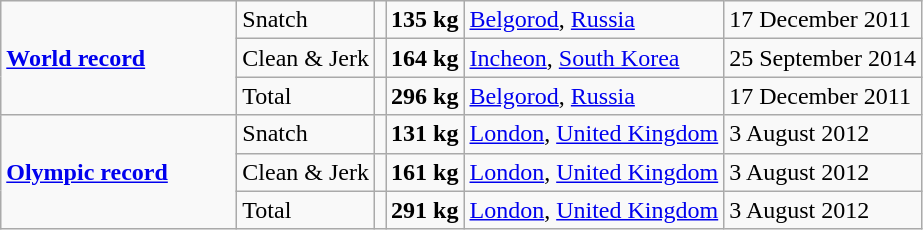<table class="wikitable">
<tr>
<td rowspan=3><strong><a href='#'>World record</a></strong></td>
<td>Snatch</td>
<td></td>
<td><strong>135 kg</strong></td>
<td><a href='#'>Belgorod</a>, <a href='#'>Russia</a></td>
<td>17 December 2011</td>
</tr>
<tr>
<td>Clean & Jerk</td>
<td></td>
<td><strong>164 kg</strong></td>
<td><a href='#'>Incheon</a>, <a href='#'>South Korea</a></td>
<td>25 September 2014</td>
</tr>
<tr>
<td>Total</td>
<td></td>
<td><strong>296 kg</strong></td>
<td><a href='#'>Belgorod</a>, <a href='#'>Russia</a></td>
<td>17 December 2011</td>
</tr>
<tr>
<td width=150 rowspan=3><strong><a href='#'>Olympic record</a></strong></td>
<td>Snatch</td>
<td></td>
<td><strong>131 kg</strong></td>
<td><a href='#'>London</a>, <a href='#'>United Kingdom</a></td>
<td>3 August 2012</td>
</tr>
<tr>
<td>Clean & Jerk</td>
<td></td>
<td><strong>161 kg</strong></td>
<td><a href='#'>London</a>, <a href='#'>United Kingdom</a></td>
<td>3 August 2012</td>
</tr>
<tr>
<td>Total</td>
<td></td>
<td><strong>291 kg</strong></td>
<td><a href='#'>London</a>, <a href='#'>United Kingdom</a></td>
<td>3 August 2012</td>
</tr>
</table>
